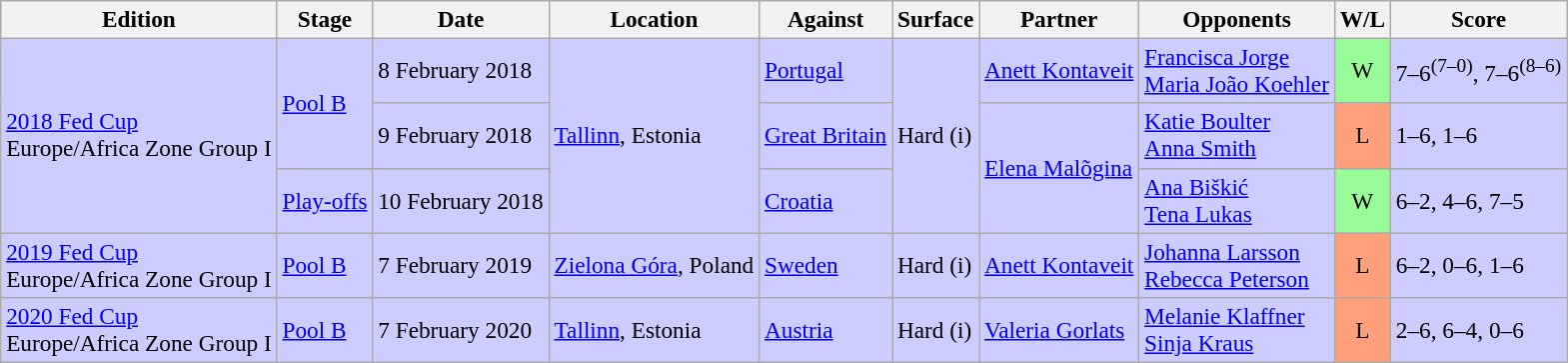<table class=wikitable style=font-size:97%>
<tr>
<th>Edition</th>
<th>Stage</th>
<th>Date</th>
<th>Location</th>
<th>Against</th>
<th>Surface</th>
<th>Partner</th>
<th>Opponents</th>
<th>W/L</th>
<th>Score</th>
</tr>
<tr style="background:#CCCCFF;">
<td rowspan="3"><a href='#'>2018 Fed Cup</a> <br> Europe/Africa Zone Group I</td>
<td rowspan="2"><a href='#'>Pool B</a></td>
<td>8 February 2018</td>
<td rowspan="3"><a href='#'>Tallinn</a>, Estonia</td>
<td> <a href='#'>Portugal</a></td>
<td rowspan="3">Hard (i)</td>
<td><a href='#'>Anett Kontaveit</a></td>
<td><a href='#'>Francisca Jorge</a> <br> <a href='#'>Maria João Koehler</a></td>
<td style="text-align:center; background:#98fb98;">W</td>
<td>7–6<sup>(7–0)</sup>, 7–6<sup>(8–6)</sup></td>
</tr>
<tr style="background:#CCCCFF;">
<td>9 February 2018</td>
<td> <a href='#'>Great Britain</a></td>
<td rowspan="2"><a href='#'>Elena Malõgina</a></td>
<td><a href='#'>Katie Boulter</a> <br> <a href='#'>Anna Smith</a></td>
<td style="text-align:center; background:#ffa07a;">L</td>
<td>1–6, 1–6</td>
</tr>
<tr style="background:#CCCCFF;">
<td><a href='#'>Play-offs</a></td>
<td>10 February 2018</td>
<td> <a href='#'>Croatia</a></td>
<td><a href='#'>Ana Biškić</a> <br> <a href='#'>Tena Lukas</a></td>
<td style="text-align:center; background:#98fb98;">W</td>
<td>6–2, 4–6, 7–5</td>
</tr>
<tr style="background:#CCCCFF;">
<td><a href='#'>2019 Fed Cup</a> <br> Europe/Africa Zone Group I</td>
<td><a href='#'>Pool B</a></td>
<td>7 February 2019</td>
<td><a href='#'>Zielona Góra</a>, Poland</td>
<td> <a href='#'>Sweden</a></td>
<td>Hard (i)</td>
<td><a href='#'>Anett Kontaveit</a></td>
<td><a href='#'>Johanna Larsson</a> <br> <a href='#'>Rebecca Peterson</a></td>
<td style="text-align:center; background:#ffa07a;">L</td>
<td>6–2, 0–6, 1–6</td>
</tr>
<tr style="background:#CCCCFF;">
<td><a href='#'>2020 Fed Cup</a> <br> Europe/Africa Zone Group I</td>
<td><a href='#'>Pool B</a></td>
<td>7 February 2020</td>
<td><a href='#'>Tallinn</a>, Estonia</td>
<td> <a href='#'>Austria</a></td>
<td>Hard (i)</td>
<td><a href='#'>Valeria Gorlats</a></td>
<td><a href='#'>Melanie Klaffner</a> <br> <a href='#'>Sinja Kraus</a></td>
<td style="text-align:center; background:#ffa07a;">L</td>
<td>2–6, 6–4, 0–6</td>
</tr>
</table>
